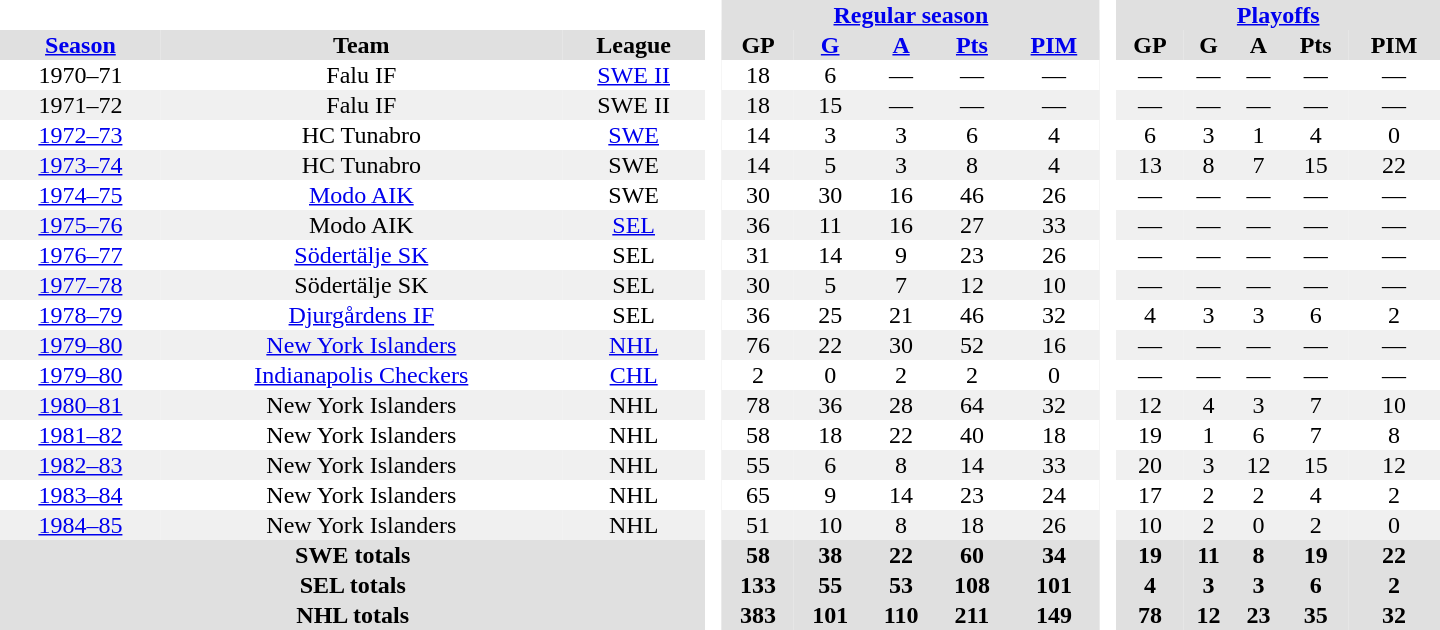<table border="0" cellpadding="1" cellspacing="0" style="text-align:center; width:60em">
<tr bgcolor="#e0e0e0">
<th colspan="3" bgcolor="#ffffff"> </th>
<th rowspan="99" bgcolor="#ffffff"> </th>
<th colspan="5"><a href='#'>Regular season</a></th>
<th rowspan="99" bgcolor="#ffffff"> </th>
<th colspan="5"><a href='#'>Playoffs</a></th>
</tr>
<tr bgcolor="#e0e0e0">
<th><a href='#'>Season</a></th>
<th>Team</th>
<th>League</th>
<th>GP</th>
<th><a href='#'>G</a></th>
<th><a href='#'>A</a></th>
<th><a href='#'>Pts</a></th>
<th><a href='#'>PIM</a></th>
<th>GP</th>
<th>G</th>
<th>A</th>
<th>Pts</th>
<th>PIM</th>
</tr>
<tr>
<td>1970–71</td>
<td>Falu IF</td>
<td><a href='#'>SWE II</a></td>
<td>18</td>
<td>6</td>
<td>—</td>
<td>—</td>
<td>—</td>
<td>—</td>
<td>—</td>
<td>—</td>
<td>—</td>
<td>—</td>
</tr>
<tr bgcolor="#f0f0f0">
<td>1971–72</td>
<td>Falu IF</td>
<td>SWE II</td>
<td>18</td>
<td>15</td>
<td>—</td>
<td>—</td>
<td>—</td>
<td>—</td>
<td>—</td>
<td>—</td>
<td>—</td>
<td>—</td>
</tr>
<tr>
<td><a href='#'>1972–73</a></td>
<td>HC Tunabro</td>
<td><a href='#'>SWE</a></td>
<td>14</td>
<td>3</td>
<td>3</td>
<td>6</td>
<td>4</td>
<td>6</td>
<td>3</td>
<td>1</td>
<td>4</td>
<td>0</td>
</tr>
<tr bgcolor="#f0f0f0">
<td><a href='#'>1973–74</a></td>
<td>HC Tunabro</td>
<td>SWE</td>
<td>14</td>
<td>5</td>
<td>3</td>
<td>8</td>
<td>4</td>
<td>13</td>
<td>8</td>
<td>7</td>
<td>15</td>
<td>22</td>
</tr>
<tr>
<td><a href='#'>1974–75</a></td>
<td><a href='#'>Modo AIK</a></td>
<td>SWE</td>
<td>30</td>
<td>30</td>
<td>16</td>
<td>46</td>
<td>26</td>
<td>—</td>
<td>—</td>
<td>—</td>
<td>—</td>
<td>—</td>
</tr>
<tr bgcolor="#f0f0f0">
<td><a href='#'>1975–76</a></td>
<td>Modo AIK</td>
<td><a href='#'>SEL</a></td>
<td>36</td>
<td>11</td>
<td>16</td>
<td>27</td>
<td>33</td>
<td>—</td>
<td>—</td>
<td>—</td>
<td>—</td>
<td>—</td>
</tr>
<tr>
<td><a href='#'>1976–77</a></td>
<td><a href='#'>Södertälje SK</a></td>
<td>SEL</td>
<td>31</td>
<td>14</td>
<td>9</td>
<td>23</td>
<td>26</td>
<td>—</td>
<td>—</td>
<td>—</td>
<td>—</td>
<td>—</td>
</tr>
<tr bgcolor="#f0f0f0">
<td><a href='#'>1977–78</a></td>
<td>Södertälje SK</td>
<td>SEL</td>
<td>30</td>
<td>5</td>
<td>7</td>
<td>12</td>
<td>10</td>
<td>—</td>
<td>—</td>
<td>—</td>
<td>—</td>
<td>—</td>
</tr>
<tr>
<td><a href='#'>1978–79</a></td>
<td><a href='#'>Djurgårdens IF</a></td>
<td>SEL</td>
<td>36</td>
<td>25</td>
<td>21</td>
<td>46</td>
<td>32</td>
<td>4</td>
<td>3</td>
<td>3</td>
<td>6</td>
<td>2</td>
</tr>
<tr bgcolor="#f0f0f0">
<td><a href='#'>1979–80</a></td>
<td><a href='#'>New York Islanders</a></td>
<td><a href='#'>NHL</a></td>
<td>76</td>
<td>22</td>
<td>30</td>
<td>52</td>
<td>16</td>
<td>—</td>
<td>—</td>
<td>—</td>
<td>—</td>
<td>—</td>
</tr>
<tr>
<td><a href='#'>1979–80</a></td>
<td><a href='#'>Indianapolis Checkers</a></td>
<td><a href='#'>CHL</a></td>
<td>2</td>
<td>0</td>
<td>2</td>
<td>2</td>
<td>0</td>
<td>—</td>
<td>—</td>
<td>—</td>
<td>—</td>
<td>—</td>
</tr>
<tr bgcolor="#f0f0f0">
<td><a href='#'>1980–81</a></td>
<td>New York Islanders</td>
<td>NHL</td>
<td>78</td>
<td>36</td>
<td>28</td>
<td>64</td>
<td>32</td>
<td>12</td>
<td>4</td>
<td>3</td>
<td>7</td>
<td>10</td>
</tr>
<tr>
<td><a href='#'>1981–82</a></td>
<td>New York Islanders</td>
<td>NHL</td>
<td>58</td>
<td>18</td>
<td>22</td>
<td>40</td>
<td>18</td>
<td>19</td>
<td>1</td>
<td>6</td>
<td>7</td>
<td>8</td>
</tr>
<tr bgcolor="#f0f0f0">
<td><a href='#'>1982–83</a></td>
<td>New York Islanders</td>
<td>NHL</td>
<td>55</td>
<td>6</td>
<td>8</td>
<td>14</td>
<td>33</td>
<td>20</td>
<td>3</td>
<td>12</td>
<td>15</td>
<td>12</td>
</tr>
<tr>
<td><a href='#'>1983–84</a></td>
<td>New York Islanders</td>
<td>NHL</td>
<td>65</td>
<td>9</td>
<td>14</td>
<td>23</td>
<td>24</td>
<td>17</td>
<td>2</td>
<td>2</td>
<td>4</td>
<td>2</td>
</tr>
<tr bgcolor="#f0f0f0">
<td><a href='#'>1984–85</a></td>
<td>New York Islanders</td>
<td>NHL</td>
<td>51</td>
<td>10</td>
<td>8</td>
<td>18</td>
<td>26</td>
<td>10</td>
<td>2</td>
<td>0</td>
<td>2</td>
<td>0</td>
</tr>
<tr bgcolor="#e0e0e0">
<th colspan="3">SWE totals</th>
<th>58</th>
<th>38</th>
<th>22</th>
<th>60</th>
<th>34</th>
<th>19</th>
<th>11</th>
<th>8</th>
<th>19</th>
<th>22</th>
</tr>
<tr bgcolor="#e0e0e0">
<th colspan="3">SEL totals</th>
<th>133</th>
<th>55</th>
<th>53</th>
<th>108</th>
<th>101</th>
<th>4</th>
<th>3</th>
<th>3</th>
<th>6</th>
<th>2</th>
</tr>
<tr bgcolor="#e0e0e0">
<th colspan="3">NHL totals</th>
<th>383</th>
<th>101</th>
<th>110</th>
<th>211</th>
<th>149</th>
<th>78</th>
<th>12</th>
<th>23</th>
<th>35</th>
<th>32</th>
</tr>
</table>
